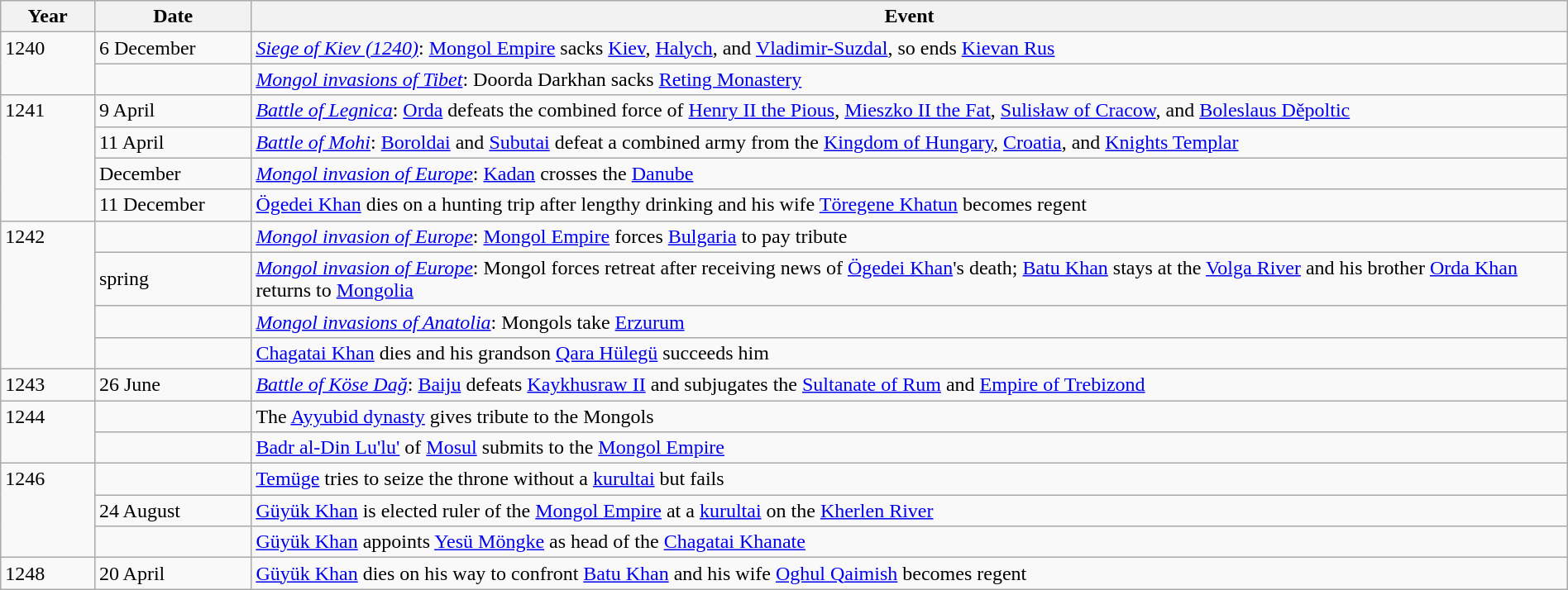<table class="wikitable" width="100%">
<tr>
<th style="width:6%">Year</th>
<th style="width:10%">Date</th>
<th>Event</th>
</tr>
<tr>
<td rowspan="2" valign="top">1240</td>
<td>6 December</td>
<td><em><a href='#'>Siege of Kiev (1240)</a></em>: <a href='#'>Mongol Empire</a> sacks <a href='#'>Kiev</a>, <a href='#'>Halych</a>, and <a href='#'>Vladimir-Suzdal</a>, so ends <a href='#'>Kievan Rus</a></td>
</tr>
<tr>
<td></td>
<td><em><a href='#'>Mongol invasions of Tibet</a></em>: Doorda Darkhan sacks <a href='#'>Reting Monastery</a></td>
</tr>
<tr>
<td rowspan="4" valign="top">1241</td>
<td>9 April</td>
<td><em><a href='#'>Battle of Legnica</a></em>: <a href='#'>Orda</a> defeats the combined force of <a href='#'>Henry II the Pious</a>, <a href='#'>Mieszko II the Fat</a>, <a href='#'>Sulisław of Cracow</a>, and <a href='#'>Boleslaus Děpoltic</a></td>
</tr>
<tr>
<td>11 April</td>
<td><em><a href='#'>Battle of Mohi</a></em>: <a href='#'>Boroldai</a> and <a href='#'>Subutai</a> defeat a combined army from the <a href='#'>Kingdom of Hungary</a>, <a href='#'>Croatia</a>, and <a href='#'>Knights Templar</a></td>
</tr>
<tr>
<td>December</td>
<td><em><a href='#'>Mongol invasion of Europe</a></em>: <a href='#'>Kadan</a> crosses the <a href='#'>Danube</a></td>
</tr>
<tr>
<td>11 December</td>
<td><a href='#'>Ögedei Khan</a> dies on a hunting trip after lengthy drinking and his wife <a href='#'>Töregene Khatun</a> becomes regent</td>
</tr>
<tr>
<td rowspan="4" valign="top">1242</td>
<td></td>
<td><em><a href='#'>Mongol invasion of Europe</a></em>: <a href='#'>Mongol Empire</a> forces <a href='#'>Bulgaria</a> to pay tribute</td>
</tr>
<tr>
<td>spring</td>
<td><em><a href='#'>Mongol invasion of Europe</a></em>: Mongol forces retreat after receiving news of <a href='#'>Ögedei Khan</a>'s death; <a href='#'>Batu Khan</a> stays at the <a href='#'>Volga River</a> and his brother <a href='#'>Orda Khan</a> returns to <a href='#'>Mongolia</a></td>
</tr>
<tr>
<td></td>
<td><em><a href='#'>Mongol invasions of Anatolia</a></em>: Mongols take <a href='#'>Erzurum</a></td>
</tr>
<tr>
<td></td>
<td><a href='#'>Chagatai Khan</a> dies and his grandson <a href='#'>Qara Hülegü</a> succeeds him</td>
</tr>
<tr>
<td>1243</td>
<td>26 June</td>
<td><em><a href='#'>Battle of Köse Dağ</a></em>: <a href='#'>Baiju</a> defeats <a href='#'>Kaykhusraw II</a> and subjugates the <a href='#'>Sultanate of Rum</a> and <a href='#'>Empire of Trebizond</a></td>
</tr>
<tr>
<td rowspan="2" valign="top">1244</td>
<td></td>
<td>The <a href='#'>Ayyubid dynasty</a> gives tribute to the Mongols</td>
</tr>
<tr>
<td></td>
<td><a href='#'>Badr al-Din Lu'lu'</a> of <a href='#'>Mosul</a> submits to the <a href='#'>Mongol Empire</a></td>
</tr>
<tr>
<td rowspan="3" valign="top">1246</td>
<td></td>
<td><a href='#'>Temüge</a> tries to seize the throne without a <a href='#'>kurultai</a> but fails</td>
</tr>
<tr>
<td>24 August</td>
<td><a href='#'>Güyük Khan</a> is elected ruler of the <a href='#'>Mongol Empire</a> at a <a href='#'>kurultai</a> on the <a href='#'>Kherlen River</a></td>
</tr>
<tr>
<td></td>
<td><a href='#'>Güyük Khan</a> appoints <a href='#'>Yesü Möngke</a> as head of the <a href='#'>Chagatai Khanate</a></td>
</tr>
<tr>
<td>1248</td>
<td>20 April</td>
<td><a href='#'>Güyük Khan</a> dies on his way to confront <a href='#'>Batu Khan</a> and his wife <a href='#'>Oghul Qaimish</a> becomes regent</td>
</tr>
</table>
